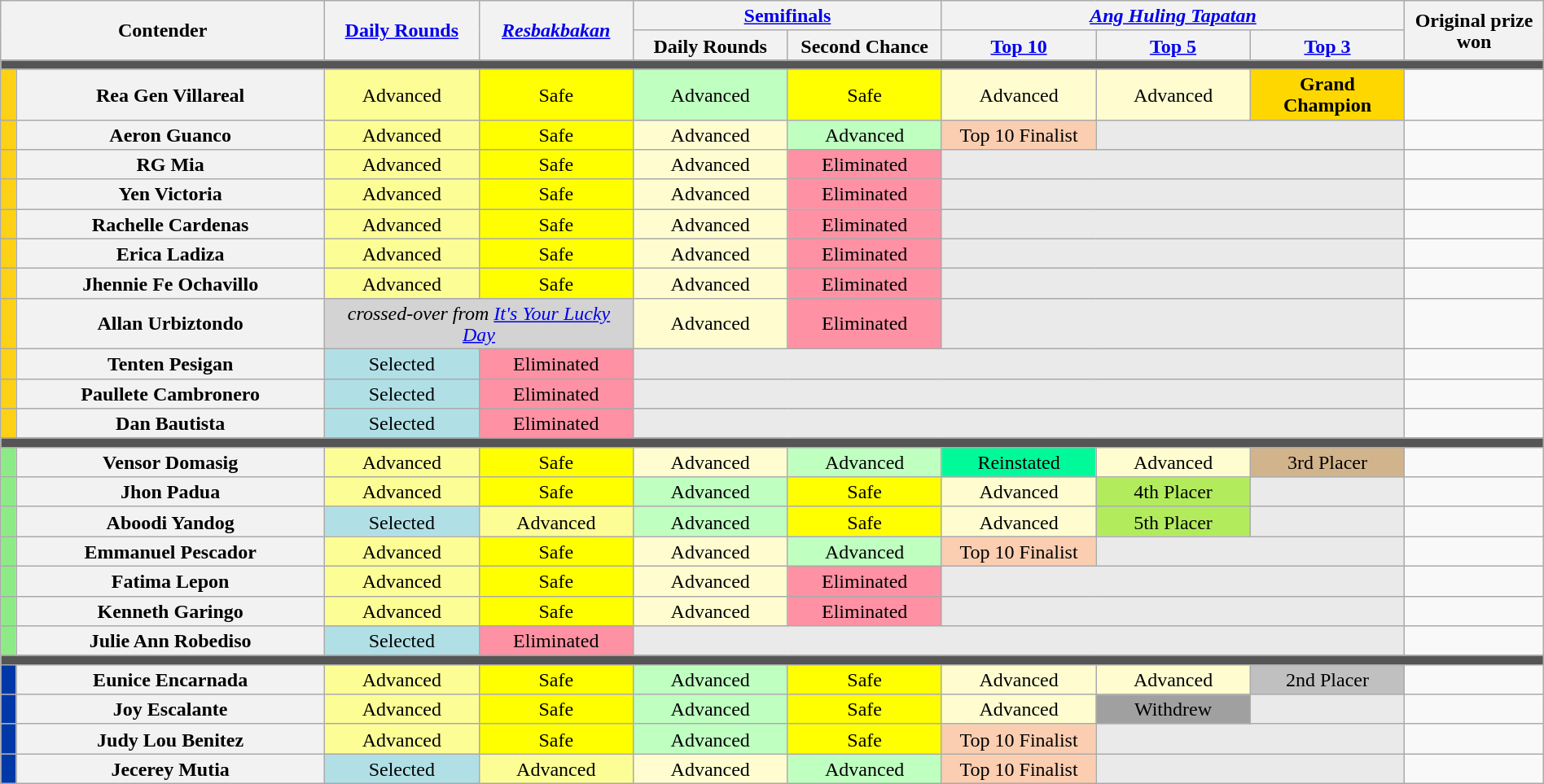<table class="wikitable" style="text-align: center; width:100%;line-height:17px;">
<tr>
<th colspan="2" rowspan="2">Contender</th>
<th rowspan="2" style="width:10%"><a href='#'>Daily Rounds</a></th>
<th rowspan="2" style="width:10%"><a href='#'><em>Resbakbakan</em></a></th>
<th colspan="2"><a href='#'>Semifinals</a></th>
<th colspan="3"><a href='#'><em>Ang Huling Tapatan</em></a></th>
<th rowspan="2">Original prize won</th>
</tr>
<tr>
<th style="width:10%">Daily Rounds</th>
<th style="width:10%">Second Chance</th>
<th style="width:10%"><a href='#'>Top 10</a></th>
<th style="width:10%"><a href='#'>Top 5</a></th>
<th style="width:10%"><a href='#'>Top 3</a></th>
</tr>
<tr>
<th style="background:#555" colspan="10"></th>
</tr>
<tr>
<th style="background:#FCD116" ;width:01%;"></th>
<th><strong>Rea Gen Villareal</strong></th>
<td style="background:#FDFD96">Advanced</td>
<td style="background:yellow">Safe</td>
<td style="background:#BFFFC0;">Advanced</td>
<td style="background:yellow">Safe</td>
<td style="background:#FFFDD0">Advanced</td>
<td style="background:#FFFDD0">Advanced</td>
<td style="background:gold"><strong>Grand Champion</strong></td>
<td></td>
</tr>
<tr>
<th style="background:#FCD116" ;width:01%;"></th>
<th><strong>Aeron Guanco</strong></th>
<td style="background:#FDFD96">Advanced</td>
<td style="background:yellow">Safe</td>
<td style="background:#FFFDD0">Advanced</td>
<td style="background:#BFFFC0;">Advanced</td>
<td style="background:#FBCEB1">Top 10 Finalist</td>
<td colspan="2" style="background:#eaeaea"></td>
<td></td>
</tr>
<tr>
<th style="background:#FCD116;width:01%;"></th>
<th><strong>RG Mia</strong></th>
<td style="background:#FDFD96">Advanced</td>
<td style="background:yellow">Safe</td>
<td style="background:#FFFDD0">Advanced</td>
<td style="background:#ff91a4">Eliminated</td>
<td colspan="3" style="background:#eaeaea"></td>
<td></td>
</tr>
<tr>
<th style="background:#FCD116" ;width:01%;"></th>
<th><strong>Yen Victoria</strong></th>
<td style="background:#FDFD96">Advanced</td>
<td style="background:yellow">Safe</td>
<td style="background:#FFFDD0">Advanced</td>
<td style="background:#ff91a4">Eliminated</td>
<td colspan="3"  style="background:#eaeaea"></td>
<td></td>
</tr>
<tr>
<th style="background:#FCD116;"></th>
<th style="width:20%"><strong>Rachelle Cardenas</strong></th>
<td style="background:#FDFD96">Advanced</td>
<td style="background:yellow">Safe</td>
<td style="background:#FFFDD0">Advanced</td>
<td style="background:#ff91a4">Eliminated</td>
<td colspan="3"  style="background:#eaeaea"></td>
<td></td>
</tr>
<tr>
<th style="background:#FCD116;width:01%;"></th>
<th><strong>Erica Ladiza</strong></th>
<td style="background:#FDFD96">Advanced</td>
<td style="background:yellow">Safe</td>
<td style="background:#FFFDD0">Advanced</td>
<td style="background:#ff91a4">Eliminated</td>
<td colspan="3"  style="background:#eaeaea"></td>
<td></td>
</tr>
<tr>
<th style="background:#FCD116" ;width:01%;"></th>
<th><strong>Jhennie Fe Ochavillo</strong></th>
<td style="background:#FDFD96">Advanced</td>
<td style="background:yellow">Safe</td>
<td style="background:#FFFDD0">Advanced</td>
<td style="background:#ff91a4">Eliminated</td>
<td colspan="3"  style="background:#eaeaea"></td>
<td></td>
</tr>
<tr>
<th style="background:#FCD116" ;width:01%;"></th>
<th>Allan Urbiztondo</th>
<td colspan="2" style="background:lightgray"><em>crossed-over from <a href='#'>It's Your Lucky Day</a></em></td>
<td style="background:#FFFDD0">Advanced</td>
<td style="background:#ff91a4">Eliminated</td>
<td colspan="3"  style="background:#eaeaea"></td>
<td></td>
</tr>
<tr>
<th style="background:#FCD116" ;width:01%;"></th>
<th>Tenten Pesigan</th>
<td style="background:#b0e0e6">Selected</td>
<td style="background:#ff91a4">Eliminated</td>
<td colspan="5" style="background:#eaeaea"></td>
<td></td>
</tr>
<tr>
<th style="background:#FCD116" ;width:01%;"></th>
<th>Paullete Cambronero</th>
<td style="background:#b0e0e6">Selected</td>
<td style="background:#ff91a4">Eliminated</td>
<td colspan="5" style="background:#eaeaea"></td>
<td></td>
</tr>
<tr>
<th style="background:#FCD116" ;width:01%;"></th>
<th>Dan Bautista</th>
<td style="background:#b0e0e6">Selected</td>
<td style="background:#ff91a4">Eliminated</td>
<td colspan="5" style="background:#eaeaea"></td>
<td></td>
</tr>
<tr>
<th style="background:#555" colspan="10"></th>
</tr>
<tr>
<th style="background:#8deb87" ;width:01%;"></th>
<th><strong>Vensor Domasig</strong></th>
<td style="background:#FDFD96">Advanced</td>
<td style="background:yellow">Safe</td>
<td style="background:#FFFDD0">Advanced</td>
<td style="background:#BFFFC0;">Advanced</td>
<td style="background:#00fa9a">Reinstated</td>
<td style="background:#FFFDD0">Advanced</td>
<td style="background:tan">3rd Placer</td>
<td></td>
</tr>
<tr>
<th style="background:#8deb87" ;width:01%;"></th>
<th><strong>Jhon Padua</strong></th>
<td style="background:#FDFD96">Advanced</td>
<td style="background:yellow">Safe</td>
<td style="background:#BFFFC0">Advanced</td>
<td style="background:yellow">Safe</td>
<td style="background:#FFFDD0">Advanced</td>
<td style="background:#B2EC5D">4th Placer</td>
<td style="background:#eaeaea"></td>
<td></td>
</tr>
<tr>
<th style="background:#8deb87" ;width:01%;"></th>
<th><strong>Aboodi Yandog</strong></th>
<td style="background:#b0e0e6">Selected</td>
<td style="background:#FDFD96">Advanced</td>
<td style="background:#BFFFC0">Advanced</td>
<td style="background:yellow">Safe</td>
<td style="background:#FFFDD0">Advanced</td>
<td style="background:#B2EC5D">5th Placer</td>
<td style="background:#eaeaea"></td>
<td></td>
</tr>
<tr>
<th style="background:#8deb87" ;width:01%;"></th>
<th><strong>Emmanuel Pescador</strong></th>
<td style="background:#FDFD96">Advanced</td>
<td style="background:yellow">Safe</td>
<td style="background:#FFFDD0">Advanced</td>
<td style="background:#BFFFC0;">Advanced</td>
<td style="background:#FBCEB1">Top 10 Finalist</td>
<td colspan="2" style="background:#eaeaea"></td>
<td></td>
</tr>
<tr>
<th style="background:#8deb87;width:01%;"></th>
<th><strong>Fatima Lepon</strong></th>
<td style="background:#FDFD96">Advanced</td>
<td style="background:yellow">Safe</td>
<td style="background:#FFFDD0">Advanced</td>
<td style="background:#ff91a4">Eliminated</td>
<td colspan="3"  style="background:#eaeaea"></td>
<td></td>
</tr>
<tr>
<th style="background:#8deb87" ;width:01%;"></th>
<th><strong>Kenneth Garingo</strong></th>
<td style="background:#FDFD96">Advanced</td>
<td style="background:yellow">Safe</td>
<td style="background:#FFFDD0">Advanced</td>
<td style="background:#ff91a4">Eliminated</td>
<td colspan="3"  style="background:#eaeaea"></td>
<td></td>
</tr>
<tr>
<th style="background:#8deb87" ;width:01%;"></th>
<th>Julie Ann Robediso</th>
<td style="background:#b0e0e6">Selected</td>
<td style="background:#ff91a4">Eliminated</td>
<td colspan="5" style="background:#eaeaea"></td>
<td></td>
</tr>
<tr>
<th style="background:#555" colspan="10"></th>
</tr>
<tr>
<th style="background:#0038A8" ;width:01%;"></th>
<th><strong>Eunice Encarnada</strong></th>
<td style="background:#FDFD96">Advanced</td>
<td style="background:yellow">Safe</td>
<td style="background:#BFFFC0;">Advanced</td>
<td style="background:yellow">Safe</td>
<td style="background:#FFFDD0">Advanced</td>
<td style="background:#FFFDD0">Advanced</td>
<td style="background:silver">2nd Placer</td>
<td></td>
</tr>
<tr>
<th style="background:#0038A8" ;width:01%;"></th>
<th><strong>Joy Escalante</strong></th>
<td style="background:#FDFD96">Advanced</td>
<td style="background:yellow">Safe</td>
<td style="background:#BFFFC0;">Advanced</td>
<td style="background:yellow">Safe</td>
<td style="background:#FFFDD0">Advanced</td>
<td style="background:#A0A0A0">Withdrew</td>
<td style="background:#eaeaea"></td>
<td></td>
</tr>
<tr>
<th style="background:#0038A8" ;width:01%;"></th>
<th><strong>Judy Lou Benitez</strong></th>
<td style="background:#FDFD96">Advanced</td>
<td style="background:yellow">Safe</td>
<td style="background:#BFFFC0;">Advanced</td>
<td style="background:yellow">Safe</td>
<td style="background:#FBCEB1">Top 10 Finalist</td>
<td colspan="2" style="background:#eaeaea"></td>
<td></td>
</tr>
<tr>
<th style="background:#0038A8" ;width:01%;"></th>
<th>Jecerey Mutia</th>
<td style="background:#b0e0e6">Selected</td>
<td style="background:#FDFD96">Advanced</td>
<td style="background:#FFFDD0">Advanced</td>
<td style="background:#BFFFC0;">Advanced</td>
<td style="background:#FBCEB1">Top 10 Finalist</td>
<td colspan="2" style="background:#eaeaea"></td>
<td></td>
</tr>
</table>
